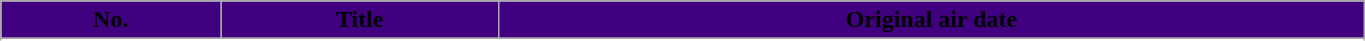<table class="wikitable plainrowheaders" width="72%">
<tr>
<th scope="col" style="background-color: #400080;"><span>No.</span></th>
<th scope="col" style="background-color: #400080;"><span>Title</span></th>
<th scope="col" style="background-color: #400080;"><span>Original air date</span></th>
</tr>
<tr>
</tr>
<tr>
</tr>
<tr>
</tr>
<tr>
</tr>
<tr>
</tr>
<tr>
</tr>
<tr>
</tr>
<tr>
</tr>
<tr>
</tr>
<tr>
</tr>
<tr>
</tr>
<tr>
</tr>
<tr>
</tr>
<tr>
</tr>
<tr>
</tr>
<tr>
</tr>
</table>
